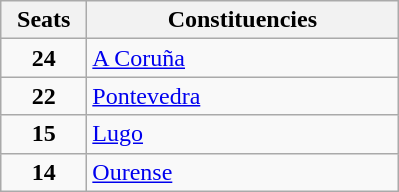<table class="wikitable" style="text-align:left;">
<tr>
<th width="50">Seats</th>
<th width="200">Constituencies</th>
</tr>
<tr>
<td align="center"><strong>24</strong></td>
<td><a href='#'>A Coruña</a></td>
</tr>
<tr>
<td align="center"><strong>22</strong></td>
<td><a href='#'>Pontevedra</a></td>
</tr>
<tr>
<td align="center"><strong>15</strong></td>
<td><a href='#'>Lugo</a></td>
</tr>
<tr>
<td align="center"><strong>14</strong></td>
<td><a href='#'>Ourense</a></td>
</tr>
</table>
